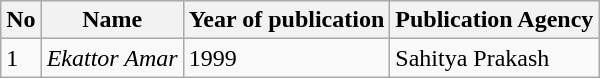<table class="wikitable">
<tr>
<th>No</th>
<th>Name</th>
<th>Year of publication</th>
<th>Publication Agency</th>
</tr>
<tr>
<td>1</td>
<td><em>Ekattor Amar</em></td>
<td>1999</td>
<td>Sahitya Prakash</td>
</tr>
</table>
